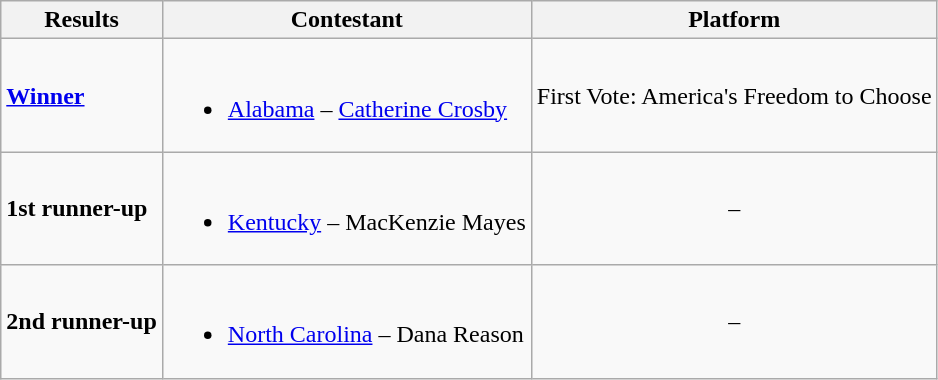<table class="wikitable">
<tr>
<th>Results</th>
<th>Contestant</th>
<th>Platform</th>
</tr>
<tr>
<td><strong><a href='#'>Winner</a></strong></td>
<td><br><ul><li> <a href='#'>Alabama</a> – <a href='#'>Catherine Crosby</a></li></ul></td>
<td>First Vote: America's Freedom to Choose</td>
</tr>
<tr>
<td><strong>1st runner-up</strong></td>
<td><br><ul><li> <a href='#'>Kentucky</a> – MacKenzie Mayes</li></ul></td>
<td style="text-align:center;">–</td>
</tr>
<tr>
<td><strong>2nd runner-up</strong></td>
<td><br><ul><li> <a href='#'>North Carolina</a> – Dana Reason</li></ul></td>
<td style="text-align:center;">–</td>
</tr>
</table>
